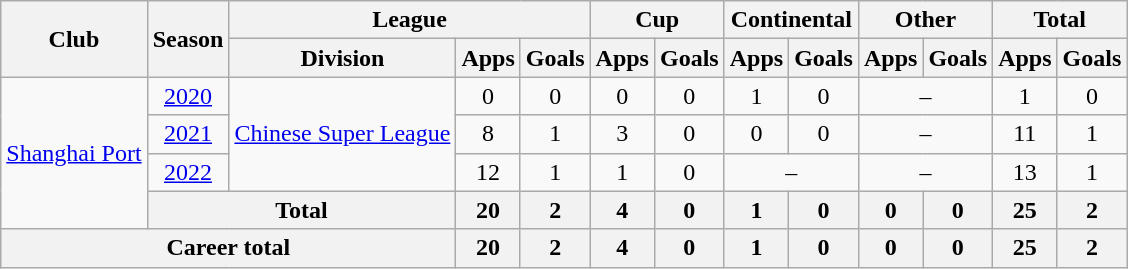<table class="wikitable" style="text-align: center">
<tr>
<th rowspan="2">Club</th>
<th rowspan="2">Season</th>
<th colspan="3">League</th>
<th colspan="2">Cup</th>
<th colspan="2">Continental</th>
<th colspan="2">Other</th>
<th colspan="2">Total</th>
</tr>
<tr>
<th>Division</th>
<th>Apps</th>
<th>Goals</th>
<th>Apps</th>
<th>Goals</th>
<th>Apps</th>
<th>Goals</th>
<th>Apps</th>
<th>Goals</th>
<th>Apps</th>
<th>Goals</th>
</tr>
<tr>
<td rowspan=4><a href='#'>Shanghai Port</a></td>
<td><a href='#'>2020</a></td>
<td rowspan="3"><a href='#'>Chinese Super League</a></td>
<td>0</td>
<td>0</td>
<td>0</td>
<td>0</td>
<td>1</td>
<td>0</td>
<td colspan="2">–</td>
<td>1</td>
<td>0</td>
</tr>
<tr>
<td><a href='#'>2021</a></td>
<td>8</td>
<td>1</td>
<td>3</td>
<td>0</td>
<td>0</td>
<td>0</td>
<td colspan="2">–</td>
<td>11</td>
<td>1</td>
</tr>
<tr>
<td><a href='#'>2022</a></td>
<td>12</td>
<td>1</td>
<td>1</td>
<td>0</td>
<td colspan="2">–</td>
<td colspan="2">–</td>
<td>13</td>
<td>1</td>
</tr>
<tr>
<th colspan=2>Total</th>
<th>20</th>
<th>2</th>
<th>4</th>
<th>0</th>
<th>1</th>
<th>0</th>
<th>0</th>
<th>0</th>
<th>25</th>
<th>2</th>
</tr>
<tr>
<th colspan=3>Career total</th>
<th>20</th>
<th>2</th>
<th>4</th>
<th>0</th>
<th>1</th>
<th>0</th>
<th>0</th>
<th>0</th>
<th>25</th>
<th>2</th>
</tr>
</table>
